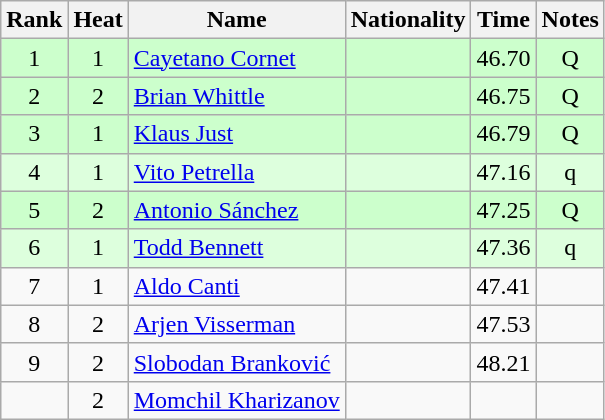<table class="wikitable sortable" style="text-align:center">
<tr>
<th>Rank</th>
<th>Heat</th>
<th>Name</th>
<th>Nationality</th>
<th>Time</th>
<th>Notes</th>
</tr>
<tr bgcolor=ccffcc>
<td>1</td>
<td>1</td>
<td align="left"><a href='#'>Cayetano Cornet</a></td>
<td align=left></td>
<td>46.70</td>
<td>Q</td>
</tr>
<tr bgcolor=ccffcc>
<td>2</td>
<td>2</td>
<td align="left"><a href='#'>Brian Whittle</a></td>
<td align=left></td>
<td>46.75</td>
<td>Q</td>
</tr>
<tr bgcolor=ccffcc>
<td>3</td>
<td>1</td>
<td align="left"><a href='#'>Klaus Just</a></td>
<td align=left></td>
<td>46.79</td>
<td>Q</td>
</tr>
<tr bgcolor=ddffdd>
<td>4</td>
<td>1</td>
<td align="left"><a href='#'>Vito Petrella</a></td>
<td align=left></td>
<td>47.16</td>
<td>q</td>
</tr>
<tr bgcolor=ccffcc>
<td>5</td>
<td>2</td>
<td align="left"><a href='#'>Antonio Sánchez</a></td>
<td align=left></td>
<td>47.25</td>
<td>Q</td>
</tr>
<tr bgcolor=ddffdd>
<td>6</td>
<td>1</td>
<td align="left"><a href='#'>Todd Bennett</a></td>
<td align=left></td>
<td>47.36</td>
<td>q</td>
</tr>
<tr>
<td>7</td>
<td>1</td>
<td align="left"><a href='#'>Aldo Canti</a></td>
<td align=left></td>
<td>47.41</td>
<td></td>
</tr>
<tr>
<td>8</td>
<td>2</td>
<td align="left"><a href='#'>Arjen Visserman</a></td>
<td align=left></td>
<td>47.53</td>
<td></td>
</tr>
<tr>
<td>9</td>
<td>2</td>
<td align="left"><a href='#'>Slobodan Branković</a></td>
<td align=left></td>
<td>48.21</td>
<td></td>
</tr>
<tr>
<td></td>
<td>2</td>
<td align="left"><a href='#'>Momchil Kharizanov</a></td>
<td align=left></td>
<td></td>
<td></td>
</tr>
</table>
